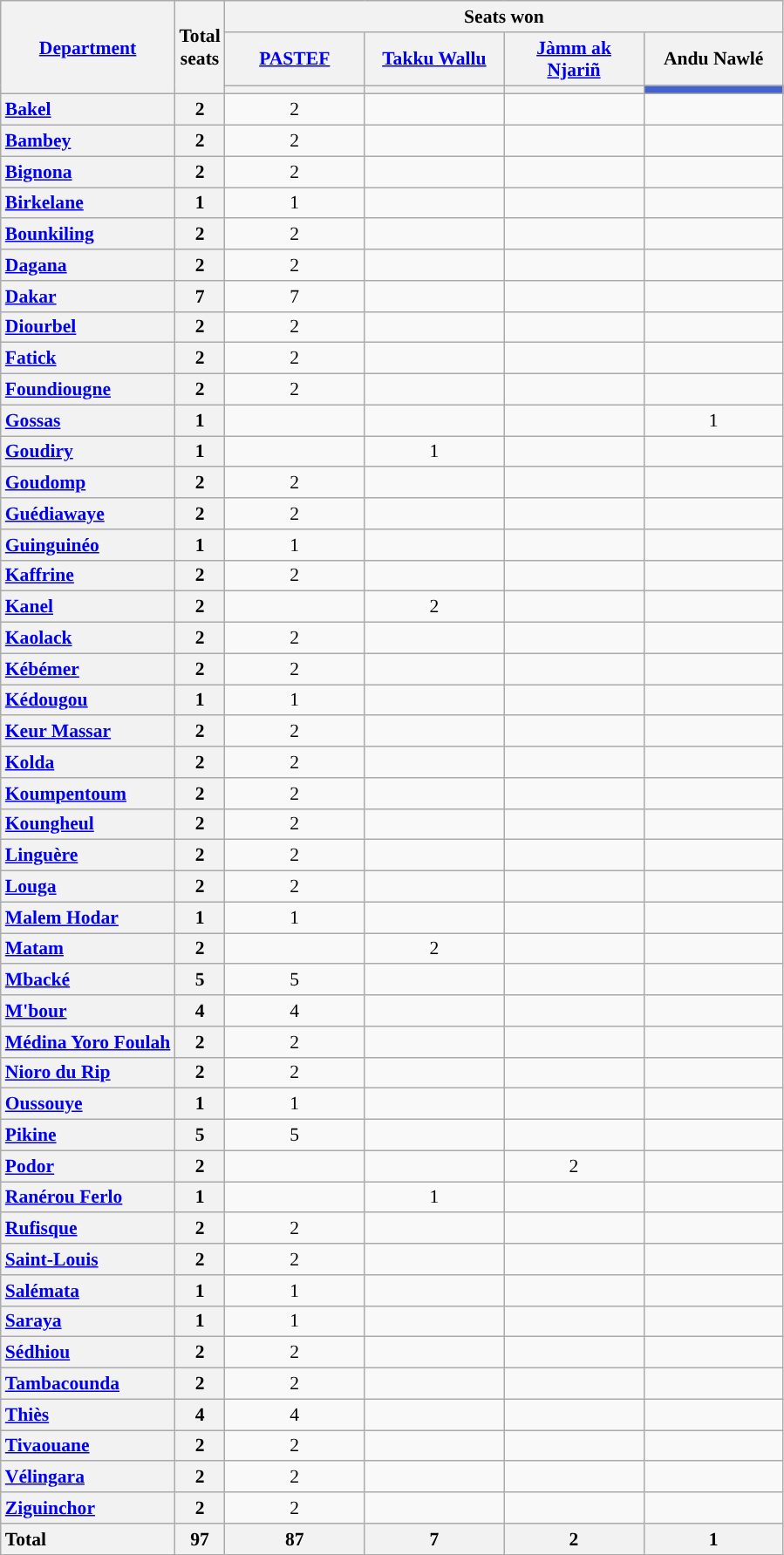<table class="wikitable" style="text-align:center; font-size: 0.9em;">
<tr>
<th rowspan="3"><a href='#'>Department</a></th>
<th rowspan="3">Total<br>seats</th>
<th colspan="4">Seats won</th>
</tr>
<tr>
<th class="unsortable" style="width:100px;"><a href='#'>PASTEF</a></th>
<th class="unsortable" style="width:100px;"><a href='#'>Takku Wallu</a></th>
<th class="unsortable" style="width:100px;"><a href='#'>Jàmm ak Njariñ</a></th>
<th class="unsortable" style="width:100px;">Andu Nawlé</th>
</tr>
<tr>
<th style="background:"></th>
<th style="background:"></th>
<th style="background:"></th>
<th style="background:#4361cf;"></th>
</tr>
<tr>
<th style="text-align: left;"><a href='#'>Bakel</a></th>
<th>2</th>
<td>2</td>
<td></td>
<td></td>
<td></td>
</tr>
<tr>
<th style="text-align: left;"><a href='#'>Bambey</a></th>
<th>2</th>
<td>2</td>
<td></td>
<td></td>
<td></td>
</tr>
<tr>
<th style="text-align: left;"><a href='#'>Bignona</a></th>
<th>2</th>
<td>2</td>
<td></td>
<td></td>
<td></td>
</tr>
<tr>
<th style="text-align: left;"><a href='#'>Birkelane</a></th>
<th>1</th>
<td>1</td>
<td></td>
<td></td>
<td></td>
</tr>
<tr>
<th style="text-align: left;"><a href='#'>Bounkiling</a></th>
<th>2</th>
<td>2</td>
<td></td>
<td></td>
<td></td>
</tr>
<tr>
<th style="text-align: left;"><a href='#'>Dagana</a></th>
<th>2</th>
<td>2</td>
<td></td>
<td></td>
<td></td>
</tr>
<tr>
<th style="text-align: left;"><a href='#'>Dakar</a></th>
<th>7</th>
<td>7</td>
<td></td>
<td></td>
<td></td>
</tr>
<tr>
<th style="text-align: left;"><a href='#'>Diourbel</a></th>
<th>2</th>
<td>2</td>
<td></td>
<td></td>
<td></td>
</tr>
<tr>
<th style="text-align: left;"><a href='#'>Fatick</a></th>
<th>2</th>
<td>2</td>
<td></td>
<td></td>
<td></td>
</tr>
<tr>
<th style="text-align: left;"><a href='#'>Foundiougne</a></th>
<th>2</th>
<td>2</td>
<td></td>
<td></td>
<td></td>
</tr>
<tr>
<th style="text-align: left;"><a href='#'>Gossas</a></th>
<th>1</th>
<td></td>
<td></td>
<td></td>
<td>1</td>
</tr>
<tr>
<th style="text-align: left;"><a href='#'>Goudiry</a></th>
<th>1</th>
<td></td>
<td>1</td>
<td></td>
<td></td>
</tr>
<tr>
<th style="text-align: left;"><a href='#'>Goudomp</a></th>
<th>2</th>
<td>2</td>
<td></td>
<td></td>
<td></td>
</tr>
<tr>
<th style="text-align: left;"><a href='#'>Guédiawaye</a></th>
<th>2</th>
<td>2</td>
<td></td>
<td></td>
<td></td>
</tr>
<tr>
<th style="text-align: left;"><a href='#'>Guinguinéo</a></th>
<th>1</th>
<td>1</td>
<td></td>
<td></td>
<td></td>
</tr>
<tr>
<th style="text-align: left;"><a href='#'>Kaffrine</a></th>
<th>2</th>
<td>2</td>
<td></td>
<td></td>
<td></td>
</tr>
<tr>
<th style="text-align: left;"><a href='#'>Kanel</a></th>
<th>2</th>
<td></td>
<td>2</td>
<td></td>
<td></td>
</tr>
<tr>
<th style="text-align: left;"><a href='#'>Kaolack</a></th>
<th>2</th>
<td>2</td>
<td></td>
<td></td>
<td></td>
</tr>
<tr>
<th style="text-align: left;"><a href='#'>Kébémer</a></th>
<th>2</th>
<td>2</td>
<td></td>
<td></td>
<td></td>
</tr>
<tr>
<th style="text-align: left;"><a href='#'>Kédougou</a></th>
<th>1</th>
<td>1</td>
<td></td>
<td></td>
<td></td>
</tr>
<tr>
<th style="text-align: left;"><a href='#'>Keur Massar</a></th>
<th>2</th>
<td>2</td>
<td></td>
<td></td>
<td></td>
</tr>
<tr>
<th style="text-align: left;"><a href='#'>Kolda</a></th>
<th>2</th>
<td>2</td>
<td></td>
<td></td>
<td></td>
</tr>
<tr>
<th style="text-align: left;"><a href='#'>Koumpentoum</a></th>
<th>2</th>
<td>2</td>
<td></td>
<td></td>
<td></td>
</tr>
<tr>
<th style="text-align: left;"><a href='#'>Koungheul</a></th>
<th>2</th>
<td>2</td>
<td></td>
<td></td>
<td></td>
</tr>
<tr>
<th style="text-align: left;"><a href='#'>Linguère</a></th>
<th>2</th>
<td>2</td>
<td></td>
<td></td>
<td></td>
</tr>
<tr>
<th style="text-align: left;"><a href='#'>Louga</a></th>
<th>2</th>
<td>2</td>
<td></td>
<td></td>
<td></td>
</tr>
<tr>
<th style="text-align: left;"><a href='#'>Malem Hodar</a></th>
<th>1</th>
<td>1</td>
<td></td>
<td></td>
<td></td>
</tr>
<tr>
<th style="text-align: left;"><a href='#'>Matam</a></th>
<th>2</th>
<td></td>
<td>2</td>
<td></td>
<td></td>
</tr>
<tr>
<th style="text-align: left;"><a href='#'>Mbacké</a></th>
<th>5</th>
<td>5</td>
<td></td>
<td></td>
<td></td>
</tr>
<tr>
<th style="text-align: left;"><a href='#'>M'bour</a></th>
<th>4</th>
<td>4</td>
<td></td>
<td></td>
<td></td>
</tr>
<tr>
<th style="text-align: left;"><a href='#'>Médina Yoro Foulah</a></th>
<th>2</th>
<td>2</td>
<td></td>
<td></td>
<td></td>
</tr>
<tr>
<th style="text-align: left;"><a href='#'>Nioro du Rip</a></th>
<th>2</th>
<td>2</td>
<td></td>
<td></td>
<td></td>
</tr>
<tr>
<th style="text-align: left;"><a href='#'>Oussouye</a></th>
<th>1</th>
<td>1</td>
<td></td>
<td></td>
<td></td>
</tr>
<tr>
<th style="text-align: left;"><a href='#'>Pikine</a></th>
<th>5</th>
<td>5</td>
<td></td>
<td></td>
<td></td>
</tr>
<tr>
<th style="text-align: left;"><a href='#'>Podor</a></th>
<th>2</th>
<td></td>
<td></td>
<td>2</td>
<td></td>
</tr>
<tr>
<th style="text-align: left;"><a href='#'>Ranérou Ferlo</a></th>
<th>1</th>
<td></td>
<td>1</td>
<td></td>
<td></td>
</tr>
<tr>
<th style="text-align: left;"><a href='#'>Rufisque</a></th>
<th>2</th>
<td>2</td>
<td></td>
<td></td>
<td></td>
</tr>
<tr>
<th style="text-align: left;"><a href='#'>Saint-Louis</a></th>
<th>2</th>
<td>2</td>
<td></td>
<td></td>
<td></td>
</tr>
<tr>
<th style="text-align: left;"><a href='#'>Salémata</a></th>
<th>1</th>
<td>1</td>
<td></td>
<td></td>
<td></td>
</tr>
<tr>
<th style="text-align: left;"><a href='#'>Saraya</a></th>
<th>1</th>
<td>1</td>
<td></td>
<td></td>
<td></td>
</tr>
<tr>
<th style="text-align: left;"><a href='#'>Sédhiou</a></th>
<th>2</th>
<td>2</td>
<td></td>
<td></td>
<td></td>
</tr>
<tr>
<th style="text-align: left;"><a href='#'>Tambacounda</a></th>
<th>2</th>
<td>2</td>
<td></td>
<td></td>
<td></td>
</tr>
<tr>
<th style="text-align: left;"><a href='#'>Thiès</a></th>
<th>4</th>
<td>4</td>
<td></td>
<td></td>
<td></td>
</tr>
<tr>
<th style="text-align: left;"><a href='#'>Tivaouane</a></th>
<th>2</th>
<td>2</td>
<td></td>
<td></td>
<td></td>
</tr>
<tr>
<th style="text-align: left;"><a href='#'>Vélingara</a></th>
<th>2</th>
<td>2</td>
<td></td>
<td></td>
<td></td>
</tr>
<tr>
<th style="text-align: left;"><a href='#'>Ziguinchor</a></th>
<th>2</th>
<td>2</td>
<td></td>
<td></td>
<td></td>
</tr>
<tr class="sortbottom">
<th style="text-align: left;">Total</th>
<th>97</th>
<th>87</th>
<th>7</th>
<th>2</th>
<th>1</th>
</tr>
</table>
